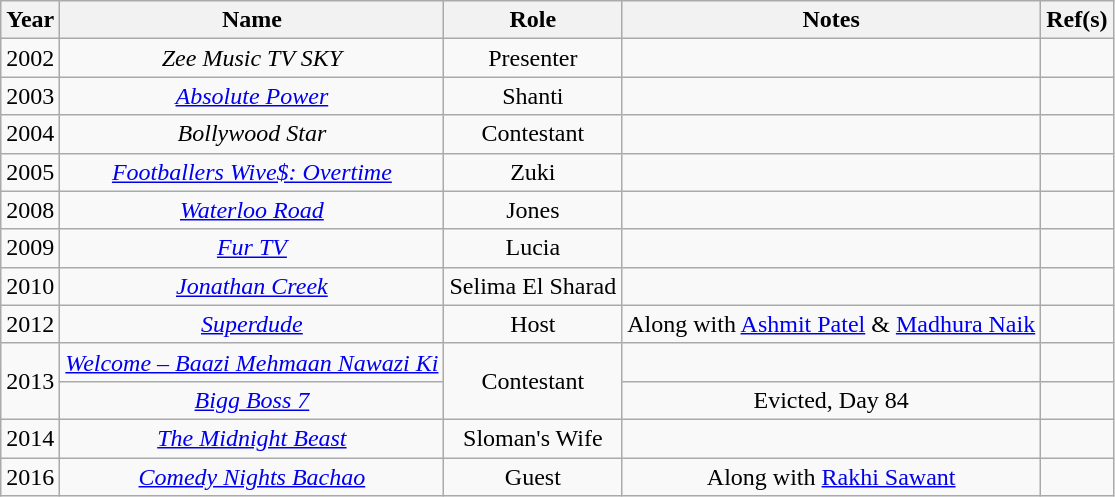<table class="wikitable" style="text-align:center;">
<tr>
<th>Year</th>
<th>Name</th>
<th>Role</th>
<th>Notes</th>
<th>Ref(s)</th>
</tr>
<tr>
<td>2002</td>
<td><em>Zee Music TV SKY</em></td>
<td>Presenter</td>
<td></td>
<td style="text-align:center;"></td>
</tr>
<tr>
<td>2003</td>
<td><em><a href='#'>Absolute Power</a></em></td>
<td>Shanti</td>
<td></td>
<td style="text-align:center;"></td>
</tr>
<tr>
<td>2004</td>
<td><em>Bollywood Star</em></td>
<td>Contestant</td>
<td></td>
<td style="text-align:center;"></td>
</tr>
<tr>
<td>2005</td>
<td><em><a href='#'>Footballers Wive$: Overtime</a></em></td>
<td>Zuki</td>
<td></td>
<td style="text-align:center;"></td>
</tr>
<tr>
<td>2008</td>
<td><em><a href='#'>Waterloo Road</a></em></td>
<td>Jones</td>
<td></td>
<td style="text-align:center;"></td>
</tr>
<tr>
<td>2009</td>
<td><em><a href='#'>Fur TV</a></em></td>
<td>Lucia</td>
<td></td>
<td style="text-align:center;"></td>
</tr>
<tr>
<td>2010</td>
<td><em><a href='#'>Jonathan Creek</a></em></td>
<td>Selima El Sharad</td>
<td></td>
<td style="text-align:center;"></td>
</tr>
<tr>
<td>2012</td>
<td><em><a href='#'>Superdude</a></em></td>
<td>Host</td>
<td>Along with <a href='#'>Ashmit Patel</a> & <a href='#'>Madhura Naik</a></td>
<td style="text-align:center;"></td>
</tr>
<tr>
<td rowspan="2">2013</td>
<td><em><a href='#'>Welcome – Baazi Mehmaan Nawazi Ki</a></em></td>
<td rowspan="2">Contestant</td>
<td></td>
<td style="text-align:center;"></td>
</tr>
<tr>
<td><em><a href='#'>Bigg Boss 7</a></em></td>
<td>Evicted, Day 84</td>
<td style="text-align:center;"></td>
</tr>
<tr>
<td>2014</td>
<td><em><a href='#'>The Midnight Beast</a></em></td>
<td>Sloman's Wife</td>
<td></td>
<td style="text-align:center;"></td>
</tr>
<tr>
<td>2016</td>
<td><em><a href='#'>Comedy Nights Bachao</a></em></td>
<td>Guest</td>
<td>Along with <a href='#'>Rakhi Sawant</a></td>
<td style="text-align:center;"></td>
</tr>
</table>
